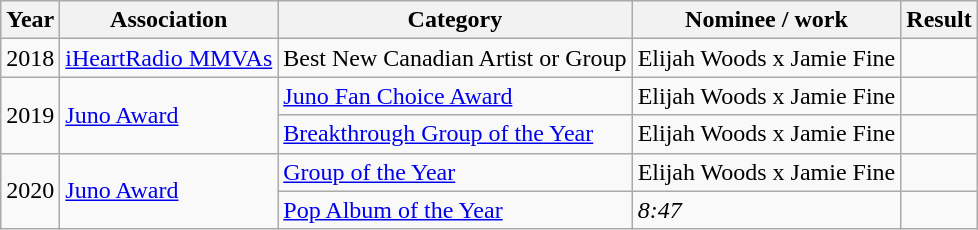<table class="wikitable">
<tr>
<th>Year</th>
<th>Association</th>
<th>Category</th>
<th>Nominee / work</th>
<th>Result</th>
</tr>
<tr>
<td>2018</td>
<td><a href='#'>iHeartRadio MMVAs</a></td>
<td>Best New Canadian Artist or Group</td>
<td>Elijah Woods x Jamie Fine</td>
<td></td>
</tr>
<tr>
<td rowspan=2>2019</td>
<td rowspan=2><a href='#'>Juno Award</a></td>
<td><a href='#'>Juno Fan Choice Award</a></td>
<td>Elijah Woods x Jamie Fine</td>
<td></td>
</tr>
<tr>
<td><a href='#'>Breakthrough Group of the Year</a></td>
<td>Elijah Woods x Jamie Fine</td>
<td></td>
</tr>
<tr>
<td rowspan=2>2020</td>
<td rowspan=2><a href='#'>Juno Award</a></td>
<td><a href='#'>Group of the Year</a></td>
<td>Elijah Woods x Jamie Fine</td>
<td></td>
</tr>
<tr>
<td><a href='#'> Pop Album of the Year</a></td>
<td><em>8:47</em></td>
<td></td>
</tr>
</table>
